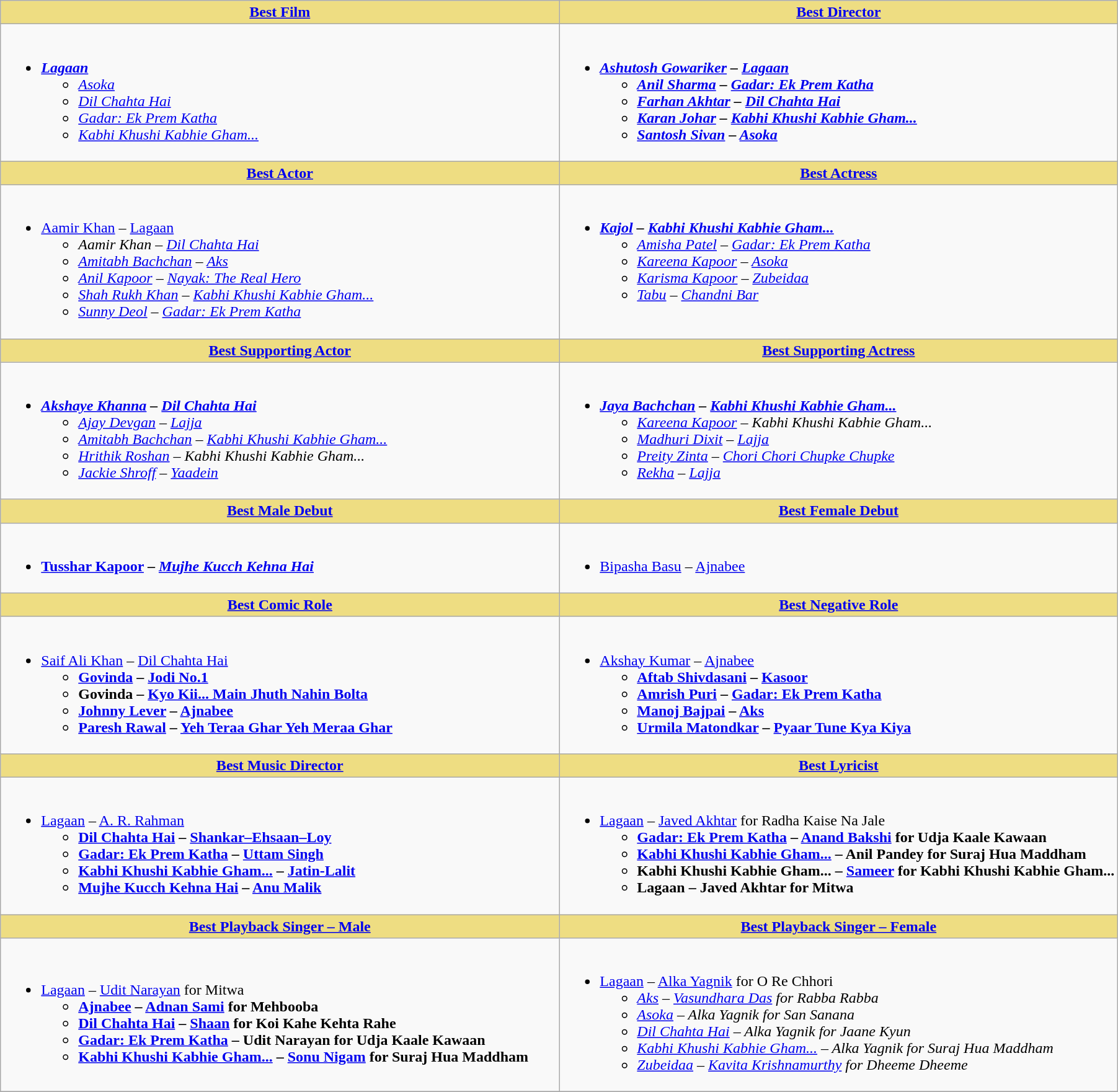<table class="wikitable">
<tr>
<th style="background:#EEDD82; width:50%;"><a href='#'>Best Film</a></th>
<th style="background:#EEDD82; width:50%;"><a href='#'>Best Director</a></th>
</tr>
<tr>
<td valign="top"><br><ul><li><strong><em><a href='#'>Lagaan</a></em></strong><ul><li><em><a href='#'>Asoka</a></em></li><li><em><a href='#'>Dil Chahta Hai</a></em></li><li><em><a href='#'>Gadar: Ek Prem Katha</a></em></li><li><em><a href='#'>Kabhi Khushi Kabhie Gham...</a></em></li></ul></li></ul></td>
<td valign="top"><br><ul><li><strong><em><a href='#'>Ashutosh Gowariker</a> – <a href='#'>Lagaan</a><em> <strong><ul><li></em><a href='#'>Anil Sharma</a> – <a href='#'>Gadar: Ek Prem Katha</a><em></li><li></em><a href='#'>Farhan Akhtar</a> – <a href='#'>Dil Chahta Hai</a><em></li><li></em><a href='#'>Karan Johar</a> – <a href='#'>Kabhi Khushi Kabhie Gham...</a><em></li><li></em><a href='#'>Santosh Sivan</a> – <a href='#'>Asoka</a><em></li></ul></li></ul></td>
</tr>
<tr>
<th style="background:#EEDD82;"><a href='#'>Best Actor</a></th>
<th style="background:#EEDD82;"><a href='#'>Best Actress</a></th>
</tr>
<tr>
<td valign="top"><br><ul><li></em></strong><a href='#'>Aamir Khan</a> – <a href='#'>Lagaan</a></em> </strong><ul><li><em>Aamir Khan – <a href='#'>Dil Chahta Hai</a></em></li><li><em><a href='#'>Amitabh Bachchan</a> – <a href='#'>Aks</a></em></li><li><em><a href='#'>Anil Kapoor</a> – <a href='#'>Nayak: The Real Hero</a></em></li><li><em><a href='#'>Shah Rukh Khan</a> – <a href='#'>Kabhi Khushi Kabhie Gham...</a></em></li><li><em><a href='#'>Sunny Deol</a> – <a href='#'>Gadar: Ek Prem Katha</a></em></li></ul></li></ul></td>
<td valign="top"><br><ul><li><em> <strong><a href='#'>Kajol</a> – <a href='#'>Kabhi Khushi Kabhie Gham...</a></strong> </em><ul><li><em><a href='#'>Amisha Patel</a> – <a href='#'>Gadar: Ek Prem Katha</a></em></li><li><em><a href='#'>Kareena Kapoor</a> – <a href='#'>Asoka</a></em></li><li><em><a href='#'>Karisma Kapoor</a> – <a href='#'>Zubeidaa</a></em></li><li><em><a href='#'>Tabu</a> – <a href='#'>Chandni Bar</a></em></li></ul></li></ul></td>
</tr>
<tr>
<th style="background:#EEDD82;"><a href='#'>Best Supporting Actor</a></th>
<th style="background:#EEDD82;"><a href='#'>Best Supporting Actress</a></th>
</tr>
<tr>
<td valign="top"><br><ul><li><strong><em><a href='#'>Akshaye Khanna</a> – <a href='#'>Dil Chahta Hai</a></em></strong><ul><li><em><a href='#'>Ajay Devgan</a> – <a href='#'>Lajja</a></em></li><li><em><a href='#'>Amitabh Bachchan</a> – <a href='#'>Kabhi Khushi Kabhie Gham...</a></em></li><li><em><a href='#'>Hrithik Roshan</a> – Kabhi Khushi Kabhie Gham...</em></li><li><em><a href='#'>Jackie Shroff</a> – <a href='#'>Yaadein</a></em></li></ul></li></ul></td>
<td valign="top"><br><ul><li><strong> <em><a href='#'>Jaya Bachchan</a> – <a href='#'>Kabhi Khushi Kabhie Gham...</a></em> </strong><ul><li><em><a href='#'>Kareena Kapoor</a> – Kabhi Khushi Kabhie Gham...</em></li><li><em><a href='#'>Madhuri Dixit</a> – <a href='#'>Lajja</a></em></li><li><em><a href='#'>Preity Zinta</a> – <a href='#'>Chori Chori Chupke Chupke</a></em></li><li><em><a href='#'>Rekha</a> – <a href='#'>Lajja</a></em></li></ul></li></ul></td>
</tr>
<tr>
<th style="background:#EEDD82;"><a href='#'>Best Male Debut</a></th>
<th style="background:#EEDD82;"><a href='#'>Best Female Debut</a></th>
</tr>
<tr>
<td valign="top"><br><ul><li><strong><a href='#'>Tusshar Kapoor</a> – <em><a href='#'>Mujhe Kucch Kehna Hai</a><strong><em></li></ul></td>
<td valign="top"><br><ul><li></strong><a href='#'>Bipasha Basu</a> – <a href='#'></em>Ajnabee<em></a><strong></li></ul></td>
</tr>
<tr>
<th style="background:#EEDD82;"><a href='#'>Best Comic Role</a></th>
<th style="background:#EEDD82;"><a href='#'>Best Negative Role</a></th>
</tr>
<tr>
<td valign="top"><br><ul><li></em></strong><a href='#'>Saif Ali Khan</a> – <a href='#'>Dil Chahta Hai</a><strong><em><ul><li></em><a href='#'>Govinda</a> – <a href='#'>Jodi No.1</a><em></li><li></em>Govinda – <a href='#'>Kyo Kii... Main Jhuth Nahin Bolta</a><em></li><li></em><a href='#'>Johnny Lever</a> – <a href='#'>Ajnabee</a><em></li><li></em><a href='#'>Paresh Rawal</a> – <a href='#'>Yeh Teraa Ghar Yeh Meraa Ghar</a><em></li></ul></li></ul></td>
<td valign="top"><br><ul><li></em></strong><a href='#'>Akshay Kumar</a> – <a href='#'>Ajnabee</a><strong><em><ul><li></em><a href='#'>Aftab Shivdasani</a> – <a href='#'>Kasoor</a><em></li><li></em><a href='#'>Amrish Puri</a> – <a href='#'>Gadar: Ek Prem Katha</a><em></li><li></em><a href='#'>Manoj Bajpai</a> – <a href='#'>Aks</a><em></li><li></em><a href='#'>Urmila Matondkar</a> – <a href='#'>Pyaar Tune Kya Kiya</a><em></li></ul></li></ul></td>
</tr>
<tr>
<th style="background:#EEDD82;"><a href='#'>Best Music Director</a></th>
<th style="background:#EEDD82;"><a href='#'>Best Lyricist</a></th>
</tr>
<tr>
<td><br><ul><li></em></strong><a href='#'>Lagaan</a> – <a href='#'>A. R. Rahman</a><strong><em><ul><li></em><a href='#'>Dil Chahta Hai</a> – <a href='#'>Shankar–Ehsaan–Loy</a><em></li><li></em><a href='#'>Gadar: Ek Prem Katha</a> – <a href='#'>Uttam Singh</a><em></li><li></em><a href='#'>Kabhi Khushi Kabhie Gham...</a> – <a href='#'>Jatin-Lalit</a><em></li><li></em><a href='#'>Mujhe Kucch Kehna Hai</a> – <a href='#'>Anu Malik</a><em></li></ul></li></ul></td>
<td><br><ul><li></em></strong><a href='#'>Lagaan</a> – <a href='#'>Javed Akhtar</a> for Radha Kaise Na Jale<strong><em><ul><li></em><a href='#'>Gadar: Ek Prem Katha</a> – <a href='#'>Anand Bakshi</a> for Udja Kaale Kawaan<em></li><li></em><a href='#'>Kabhi Khushi Kabhie Gham...</a> – Anil Pandey for Suraj Hua Maddham<em></li><li></em>Kabhi Khushi Kabhie Gham... – <a href='#'>Sameer</a> for Kabhi Khushi Kabhie Gham...<em></li><li></em>Lagaan – Javed Akhtar for Mitwa<em></li></ul></li></ul></td>
</tr>
<tr>
<th style="background:#EEDD82;"><a href='#'>Best Playback Singer – Male</a></th>
<th style="background:#EEDD82;"><a href='#'>Best Playback Singer – Female</a></th>
</tr>
<tr>
<td><br><ul><li></strong> </em><a href='#'>Lagaan</a> – <a href='#'>Udit Narayan</a> for Mitwa<em> <strong><ul><li></em><a href='#'>Ajnabee</a> – <a href='#'>Adnan Sami</a> for Mehbooba<em></li><li></em><a href='#'>Dil Chahta Hai</a> – <a href='#'>Shaan</a> for Koi Kahe Kehta Rahe<em></li><li></em><a href='#'>Gadar: Ek Prem Katha</a> – Udit Narayan for Udja Kaale Kawaan<em></li><li></em><a href='#'>Kabhi Khushi Kabhie Gham...</a> – <a href='#'>Sonu Nigam</a> for Suraj Hua Maddham<em></li></ul></li></ul></td>
<td><br><ul><li></em></strong><a href='#'>Lagaan</a> – <a href='#'>Alka Yagnik</a> for O Re Chhori</em> </strong><ul><li><em><a href='#'>Aks</a> – <a href='#'>Vasundhara Das</a> for Rabba Rabba</em></li><li><em><a href='#'>Asoka</a> – Alka Yagnik for San Sanana</em></li><li><em><a href='#'>Dil Chahta Hai</a> – Alka Yagnik for Jaane Kyun</em></li><li><em><a href='#'>Kabhi Khushi Kabhie Gham...</a> – Alka Yagnik for Suraj Hua Maddham</em></li><li><em><a href='#'>Zubeidaa</a> – <a href='#'>Kavita Krishnamurthy</a> for Dheeme Dheeme</em></li></ul></li></ul></td>
</tr>
<tr>
</tr>
</table>
